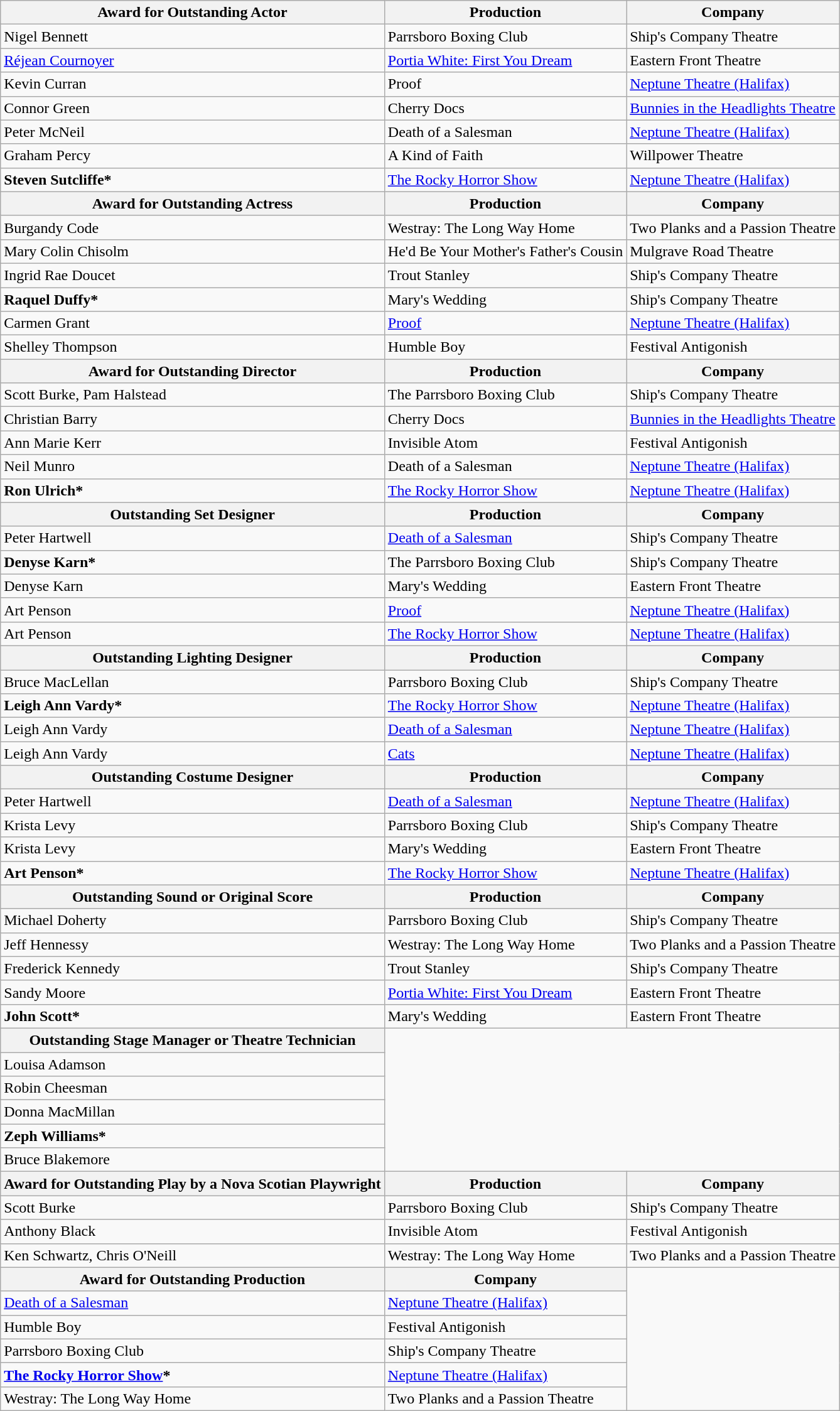<table class="wikitable">
<tr>
<th>Award for Outstanding Actor</th>
<th>Production</th>
<th>Company</th>
</tr>
<tr>
<td>Nigel Bennett</td>
<td>Parrsboro Boxing Club</td>
<td>Ship's Company Theatre</td>
</tr>
<tr>
<td><a href='#'>Réjean Cournoyer</a></td>
<td><a href='#'>Portia White: First You Dream</a></td>
<td>Eastern Front Theatre</td>
</tr>
<tr>
<td>Kevin Curran</td>
<td>Proof</td>
<td><a href='#'>Neptune Theatre (Halifax)</a></td>
</tr>
<tr>
<td>Connor Green</td>
<td>Cherry Docs</td>
<td><a href='#'>Bunnies in the Headlights Theatre</a></td>
</tr>
<tr>
<td>Peter McNeil</td>
<td>Death of a Salesman</td>
<td><a href='#'>Neptune Theatre (Halifax)</a></td>
</tr>
<tr>
<td>Graham Percy</td>
<td>A Kind of Faith</td>
<td>Willpower Theatre</td>
</tr>
<tr>
<td><strong>Steven Sutcliffe*</strong></td>
<td><a href='#'>The Rocky Horror Show</a></td>
<td><a href='#'>Neptune Theatre (Halifax)</a></td>
</tr>
<tr>
<th>Award for Outstanding Actress</th>
<th>Production</th>
<th>Company</th>
</tr>
<tr>
<td>Burgandy Code</td>
<td>Westray: The Long Way Home</td>
<td>Two Planks and a Passion Theatre</td>
</tr>
<tr>
<td>Mary Colin Chisolm</td>
<td>He'd Be Your Mother's Father's Cousin</td>
<td>Mulgrave Road Theatre</td>
</tr>
<tr>
<td>Ingrid Rae Doucet</td>
<td>Trout Stanley</td>
<td>Ship's Company Theatre</td>
</tr>
<tr>
<td><strong>Raquel Duffy*</strong></td>
<td>Mary's Wedding</td>
<td>Ship's Company Theatre</td>
</tr>
<tr>
<td>Carmen Grant</td>
<td><a href='#'>Proof</a></td>
<td><a href='#'>Neptune Theatre (Halifax)</a></td>
</tr>
<tr>
<td>Shelley Thompson</td>
<td>Humble Boy</td>
<td>Festival Antigonish</td>
</tr>
<tr>
<th>Award for Outstanding Director</th>
<th>Production</th>
<th>Company</th>
</tr>
<tr>
<td>Scott Burke, Pam Halstead</td>
<td>The Parrsboro Boxing Club</td>
<td>Ship's Company Theatre</td>
</tr>
<tr>
<td>Christian Barry</td>
<td>Cherry Docs</td>
<td><a href='#'>Bunnies in the Headlights Theatre</a></td>
</tr>
<tr>
<td>Ann Marie Kerr</td>
<td>Invisible Atom</td>
<td>Festival Antigonish</td>
</tr>
<tr>
<td>Neil Munro</td>
<td>Death of a Salesman</td>
<td><a href='#'>Neptune Theatre (Halifax)</a></td>
</tr>
<tr>
<td><strong>Ron Ulrich*</strong></td>
<td><a href='#'>The Rocky Horror Show</a></td>
<td><a href='#'>Neptune Theatre (Halifax)</a></td>
</tr>
<tr>
<th>Outstanding Set Designer</th>
<th>Production</th>
<th>Company</th>
</tr>
<tr>
<td>Peter Hartwell</td>
<td><a href='#'>Death of a Salesman</a></td>
<td>Ship's Company Theatre</td>
</tr>
<tr>
<td><strong>Denyse Karn*</strong></td>
<td>The Parrsboro Boxing Club</td>
<td>Ship's Company Theatre</td>
</tr>
<tr>
<td>Denyse Karn</td>
<td>Mary's Wedding</td>
<td>Eastern Front Theatre</td>
</tr>
<tr>
<td>Art Penson</td>
<td><a href='#'>Proof</a></td>
<td><a href='#'>Neptune Theatre (Halifax)</a></td>
</tr>
<tr>
<td>Art Penson</td>
<td><a href='#'>The Rocky Horror Show</a></td>
<td><a href='#'>Neptune Theatre (Halifax)</a></td>
</tr>
<tr>
<th>Outstanding Lighting Designer</th>
<th>Production</th>
<th>Company</th>
</tr>
<tr>
<td>Bruce MacLellan</td>
<td>Parrsboro Boxing Club</td>
<td>Ship's Company Theatre</td>
</tr>
<tr>
<td><strong>Leigh Ann Vardy*</strong></td>
<td><a href='#'>The Rocky Horror Show</a></td>
<td><a href='#'>Neptune Theatre (Halifax)</a></td>
</tr>
<tr>
<td>Leigh Ann Vardy</td>
<td><a href='#'>Death of a Salesman</a></td>
<td><a href='#'>Neptune Theatre (Halifax)</a></td>
</tr>
<tr>
<td>Leigh Ann Vardy</td>
<td><a href='#'>Cats</a></td>
<td><a href='#'>Neptune Theatre (Halifax)</a></td>
</tr>
<tr>
<th>Outstanding Costume Designer</th>
<th>Production</th>
<th>Company</th>
</tr>
<tr>
<td>Peter Hartwell</td>
<td><a href='#'>Death of a Salesman</a></td>
<td><a href='#'>Neptune Theatre (Halifax)</a></td>
</tr>
<tr>
<td>Krista Levy</td>
<td>Parrsboro Boxing Club</td>
<td>Ship's Company Theatre</td>
</tr>
<tr>
<td>Krista Levy</td>
<td>Mary's Wedding</td>
<td>Eastern Front Theatre</td>
</tr>
<tr>
<td><strong>Art Penson*</strong></td>
<td><a href='#'>The Rocky Horror Show</a></td>
<td><a href='#'>Neptune Theatre (Halifax)</a></td>
</tr>
<tr>
<th>Outstanding Sound or Original Score</th>
<th>Production</th>
<th>Company</th>
</tr>
<tr>
<td>Michael Doherty</td>
<td>Parrsboro Boxing Club</td>
<td>Ship's Company Theatre</td>
</tr>
<tr>
<td>Jeff Hennessy</td>
<td>Westray: The Long Way Home</td>
<td>Two Planks and a Passion Theatre</td>
</tr>
<tr>
<td>Frederick Kennedy</td>
<td>Trout Stanley</td>
<td>Ship's Company Theatre</td>
</tr>
<tr>
<td>Sandy Moore</td>
<td><a href='#'>Portia White: First You Dream</a></td>
<td>Eastern Front Theatre</td>
</tr>
<tr>
<td><strong> John Scott*</strong></td>
<td>Mary's Wedding</td>
<td>Eastern Front Theatre</td>
</tr>
<tr>
<th>Outstanding Stage Manager or Theatre Technician</th>
</tr>
<tr>
<td>Louisa Adamson</td>
</tr>
<tr>
<td>Robin Cheesman</td>
</tr>
<tr>
<td>Donna MacMillan</td>
</tr>
<tr>
<td><strong>Zeph Williams*</strong></td>
</tr>
<tr>
<td>Bruce Blakemore</td>
</tr>
<tr>
<th>Award for Outstanding Play by a Nova Scotian Playwright</th>
<th>Production</th>
<th>Company</th>
</tr>
<tr>
<td>Scott Burke</td>
<td>Parrsboro Boxing Club</td>
<td>Ship's Company Theatre</td>
</tr>
<tr>
<td>Anthony Black</td>
<td>Invisible Atom</td>
<td>Festival Antigonish</td>
</tr>
<tr>
<td>Ken Schwartz, Chris O'Neill</td>
<td>Westray: The Long Way Home</td>
<td>Two Planks and a Passion Theatre</td>
</tr>
<tr>
<th>Award for Outstanding Production</th>
<th>Company</th>
</tr>
<tr>
<td><a href='#'>Death of a Salesman</a></td>
<td><a href='#'>Neptune Theatre (Halifax)</a></td>
</tr>
<tr>
<td>Humble Boy</td>
<td>Festival Antigonish</td>
</tr>
<tr>
<td>Parrsboro Boxing Club</td>
<td>Ship's Company Theatre</td>
</tr>
<tr>
<td><strong><a href='#'>The Rocky Horror Show</a>*</strong></td>
<td><a href='#'>Neptune Theatre (Halifax)</a></td>
</tr>
<tr>
<td>Westray: The Long Way Home</td>
<td>Two Planks and a Passion Theatre</td>
</tr>
</table>
